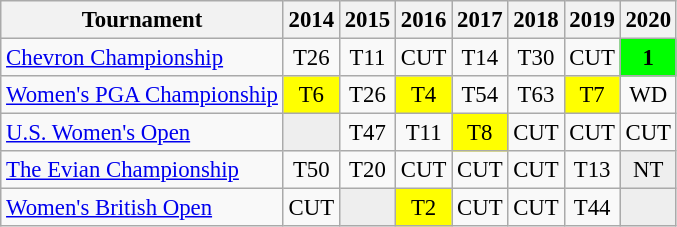<table class="wikitable" style="font-size:95%;text-align:center;">
<tr>
<th>Tournament</th>
<th>2014</th>
<th>2015</th>
<th>2016</th>
<th>2017</th>
<th>2018</th>
<th>2019</th>
<th>2020</th>
</tr>
<tr>
<td align=left><a href='#'>Chevron Championship</a></td>
<td>T26</td>
<td>T11</td>
<td>CUT</td>
<td>T14</td>
<td>T30</td>
<td>CUT</td>
<td style="background:lime;"><strong>1 </strong></td>
</tr>
<tr>
<td align=left><a href='#'>Women's PGA Championship</a></td>
<td style="background:yellow;">T6</td>
<td>T26</td>
<td style="background:yellow;">T4</td>
<td>T54</td>
<td>T63</td>
<td style="background:yellow;">T7</td>
<td>WD</td>
</tr>
<tr>
<td align=left><a href='#'>U.S. Women's Open</a></td>
<td style="background:#eeeeee;"></td>
<td>T47</td>
<td>T11</td>
<td style="background:yellow;">T8</td>
<td>CUT</td>
<td>CUT</td>
<td>CUT</td>
</tr>
<tr>
<td align=left><a href='#'>The Evian Championship</a></td>
<td>T50</td>
<td>T20</td>
<td>CUT</td>
<td>CUT</td>
<td>CUT</td>
<td>T13</td>
<td style="background:#eeeeee;">NT</td>
</tr>
<tr>
<td align=left><a href='#'>Women's British Open</a></td>
<td>CUT</td>
<td style="background:#eeeeee;"></td>
<td style="background:yellow;">T2</td>
<td>CUT</td>
<td>CUT</td>
<td>T44</td>
<td style="background:#eeeeee;"></td>
</tr>
</table>
